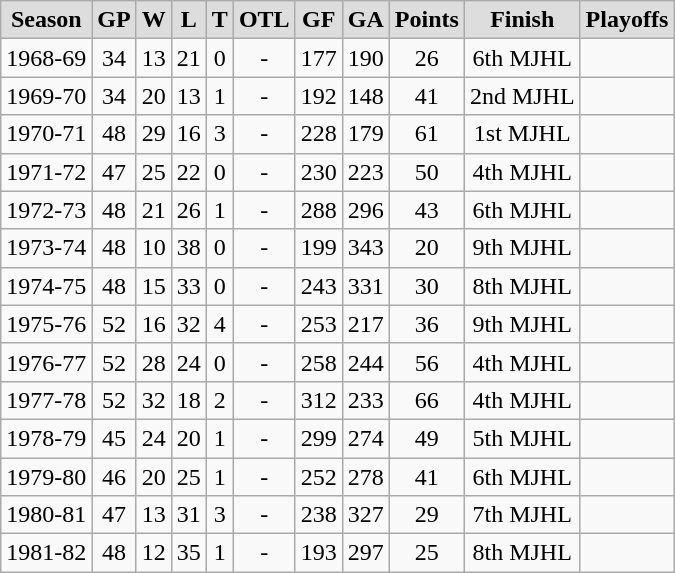<table class="wikitable">
<tr align="center"  bgcolor="#dddddd">
<td><strong>Season</strong></td>
<td><strong>GP </strong></td>
<td><strong> W </strong></td>
<td><strong> L </strong></td>
<td><strong> T </strong></td>
<td><strong>OTL</strong></td>
<td><strong>GF </strong></td>
<td><strong>GA </strong></td>
<td><strong>Points</strong></td>
<td><strong>Finish</strong></td>
<td><strong>Playoffs</strong></td>
</tr>
<tr align="center">
<td>1968-69</td>
<td>34</td>
<td>13</td>
<td>21</td>
<td>0</td>
<td>-</td>
<td>177</td>
<td>190</td>
<td>26</td>
<td>6th MJHL</td>
<td></td>
</tr>
<tr align="center">
<td>1969-70</td>
<td>34</td>
<td>20</td>
<td>13</td>
<td>1</td>
<td>-</td>
<td>192</td>
<td>148</td>
<td>41</td>
<td>2nd MJHL</td>
<td></td>
</tr>
<tr align="center">
<td>1970-71</td>
<td>48</td>
<td>29</td>
<td>16</td>
<td>3</td>
<td>-</td>
<td>228</td>
<td>179</td>
<td>61</td>
<td>1st MJHL</td>
<td></td>
</tr>
<tr align="center">
<td>1971-72</td>
<td>47</td>
<td>25</td>
<td>22</td>
<td>0</td>
<td>-</td>
<td>230</td>
<td>223</td>
<td>50</td>
<td>4th MJHL</td>
<td></td>
</tr>
<tr align="center">
<td>1972-73</td>
<td>48</td>
<td>21</td>
<td>26</td>
<td>1</td>
<td>-</td>
<td>288</td>
<td>296</td>
<td>43</td>
<td>6th MJHL</td>
<td></td>
</tr>
<tr align="center">
<td>1973-74</td>
<td>48</td>
<td>10</td>
<td>38</td>
<td>0</td>
<td>-</td>
<td>199</td>
<td>343</td>
<td>20</td>
<td>9th MJHL</td>
<td></td>
</tr>
<tr align="center">
<td>1974-75</td>
<td>48</td>
<td>15</td>
<td>33</td>
<td>0</td>
<td>-</td>
<td>243</td>
<td>331</td>
<td>30</td>
<td>8th MJHL</td>
<td></td>
</tr>
<tr align="center">
<td>1975-76</td>
<td>52</td>
<td>16</td>
<td>32</td>
<td>4</td>
<td>-</td>
<td>253</td>
<td>217</td>
<td>36</td>
<td>9th MJHL</td>
<td></td>
</tr>
<tr align="center">
<td>1976-77</td>
<td>52</td>
<td>28</td>
<td>24</td>
<td>0</td>
<td>-</td>
<td>258</td>
<td>244</td>
<td>56</td>
<td>4th MJHL</td>
<td></td>
</tr>
<tr align="center">
<td>1977-78</td>
<td>52</td>
<td>32</td>
<td>18</td>
<td>2</td>
<td>-</td>
<td>312</td>
<td>233</td>
<td>66</td>
<td>4th MJHL</td>
<td></td>
</tr>
<tr align="center">
<td>1978-79</td>
<td>45</td>
<td>24</td>
<td>20</td>
<td>1</td>
<td>-</td>
<td>299</td>
<td>274</td>
<td>49</td>
<td>5th MJHL</td>
<td></td>
</tr>
<tr align="center">
<td>1979-80</td>
<td>46</td>
<td>20</td>
<td>25</td>
<td>1</td>
<td>-</td>
<td>252</td>
<td>278</td>
<td>41</td>
<td>6th MJHL</td>
<td></td>
</tr>
<tr align="center">
<td>1980-81</td>
<td>47</td>
<td>13</td>
<td>31</td>
<td>3</td>
<td>-</td>
<td>238</td>
<td>327</td>
<td>29</td>
<td>7th MJHL</td>
<td></td>
</tr>
<tr align="center">
<td>1981-82</td>
<td>48</td>
<td>12</td>
<td>35</td>
<td>1</td>
<td>-</td>
<td>193</td>
<td>297</td>
<td>25</td>
<td>8th MJHL</td>
<td></td>
</tr>
</table>
